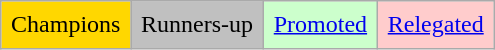<table class="wikitable">
<tr>
<td style="background-color:#FFD700; padding:0.4em;">Champions</td>
<td style="background-color:#C0C0C0; padding:0.4em;">Runners-up</td>
<td style="background-color:#ccffcc; padding:0.4em;"><a href='#'>Promoted</a></td>
<td style="background-color:#ffcccc; padding:0.4em;"><a href='#'>Relegated</a></td>
</tr>
</table>
